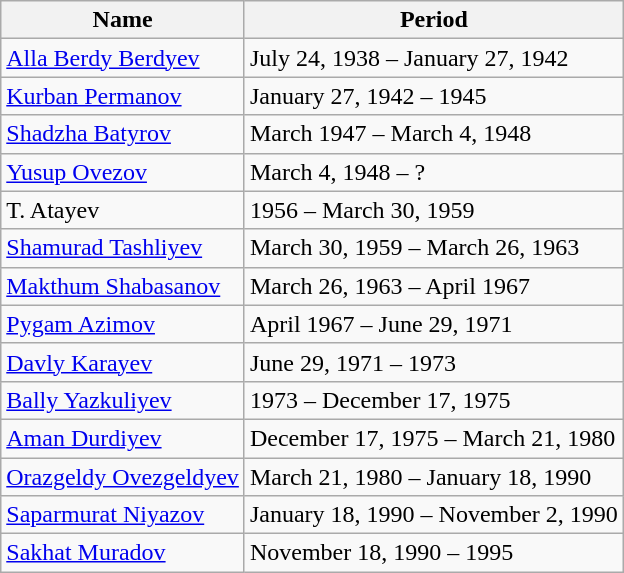<table class="wikitable">
<tr>
<th>Name</th>
<th>Period</th>
</tr>
<tr>
<td><a href='#'>Alla Berdy Berdyev</a></td>
<td>July 24, 1938 – January 27, 1942</td>
</tr>
<tr>
<td><a href='#'>Kurban Permanov</a></td>
<td>January 27, 1942 – 1945</td>
</tr>
<tr>
<td><a href='#'>Shadzha Batyrov</a></td>
<td>March 1947 – March 4, 1948</td>
</tr>
<tr>
<td><a href='#'>Yusup Ovezov</a></td>
<td>March 4, 1948 – ?</td>
</tr>
<tr>
<td>T. Atayev</td>
<td>1956 – March 30, 1959</td>
</tr>
<tr>
<td><a href='#'>Shamurad Tashliyev</a></td>
<td>March 30, 1959 – March 26, 1963</td>
</tr>
<tr>
<td><a href='#'>Makthum Shabasanov</a></td>
<td>March 26, 1963 – April 1967</td>
</tr>
<tr>
<td><a href='#'>Pygam Azimov</a></td>
<td>April 1967 – June 29, 1971</td>
</tr>
<tr>
<td><a href='#'>Davly Karayev</a></td>
<td>June 29, 1971 – 1973</td>
</tr>
<tr>
<td><a href='#'>Bally Yazkuliyev</a></td>
<td>1973 – December 17, 1975</td>
</tr>
<tr>
<td><a href='#'>Aman Durdiyev</a></td>
<td>December 17, 1975 – March 21, 1980</td>
</tr>
<tr>
<td><a href='#'>Orazgeldy Ovezgeldyev</a></td>
<td>March 21, 1980 – January 18, 1990</td>
</tr>
<tr>
<td><a href='#'>Saparmurat Niyazov</a></td>
<td>January 18, 1990 – November 2, 1990</td>
</tr>
<tr>
<td><a href='#'>Sakhat Muradov</a></td>
<td>November 18, 1990 – 1995</td>
</tr>
</table>
